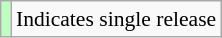<table class="wikitable" style="font-size:90%;">
<tr>
<td style="background-color:#BFFFC0"></td>
<td>Indicates single release</td>
</tr>
</table>
